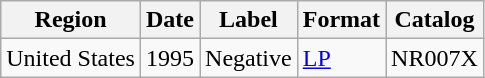<table class="wikitable">
<tr>
<th>Region</th>
<th>Date</th>
<th>Label</th>
<th>Format</th>
<th>Catalog</th>
</tr>
<tr>
<td>United States</td>
<td>1995</td>
<td>Negative</td>
<td><a href='#'>LP</a></td>
<td>NR007X</td>
</tr>
</table>
